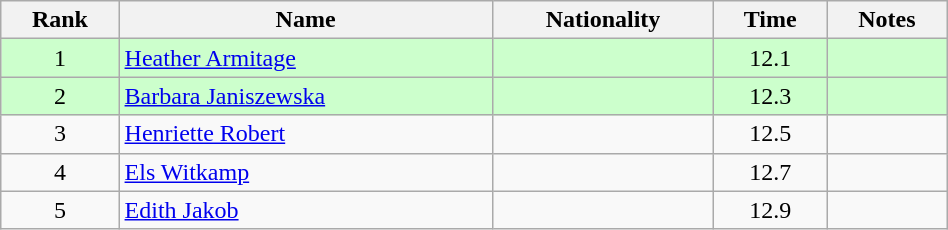<table class="wikitable sortable" style="text-align:center;width: 50%">
<tr>
<th>Rank</th>
<th>Name</th>
<th>Nationality</th>
<th>Time</th>
<th>Notes</th>
</tr>
<tr bgcolor=ccffcc>
<td>1</td>
<td align=left><a href='#'>Heather Armitage</a></td>
<td align=left></td>
<td>12.1</td>
<td></td>
</tr>
<tr bgcolor=ccffcc>
<td>2</td>
<td align=left><a href='#'>Barbara Janiszewska</a></td>
<td align=left></td>
<td>12.3</td>
<td></td>
</tr>
<tr>
<td>3</td>
<td align=left><a href='#'>Henriette Robert</a></td>
<td align=left></td>
<td>12.5</td>
<td></td>
</tr>
<tr>
<td>4</td>
<td align=left><a href='#'>Els Witkamp</a></td>
<td align=left></td>
<td>12.7</td>
<td></td>
</tr>
<tr>
<td>5</td>
<td align=left><a href='#'>Edith Jakob</a></td>
<td align=left></td>
<td>12.9</td>
<td></td>
</tr>
</table>
